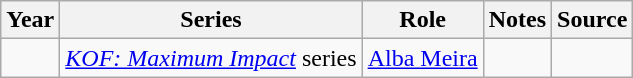<table class="wikitable sortable plainrowheaders">
<tr>
<th>Year</th>
<th>Series</th>
<th>Role</th>
<th class="unsortable">Notes</th>
<th class="unsortable">Source</th>
</tr>
<tr>
<td></td>
<td><em><a href='#'>KOF: Maximum Impact</a></em> series</td>
<td><a href='#'>Alba Meira</a></td>
<td></td>
<td></td>
</tr>
</table>
